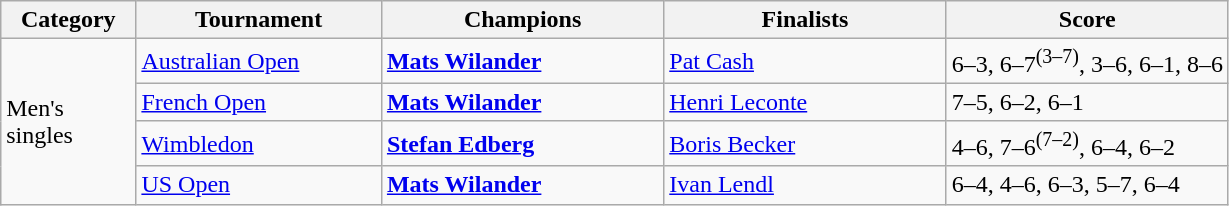<table class="wikitable">
<tr>
<th style="width: 75px;">Category</th>
<th style="width: 20%;">Tournament</th>
<th style="width: 23%;">Champions</th>
<th style="width: 23%;">Finalists</th>
<th style="width: 23%;">Score</th>
</tr>
<tr>
<td rowspan="4">Men's<br>singles</td>
<td><a href='#'>Australian Open</a></td>
<td> <strong><a href='#'>Mats Wilander</a></strong></td>
<td> <a href='#'>Pat Cash</a></td>
<td>6–3, 6–7<sup>(3–7)</sup>, 3–6, 6–1, 8–6</td>
</tr>
<tr>
<td><a href='#'>French Open</a></td>
<td> <strong><a href='#'>Mats Wilander</a></strong></td>
<td> <a href='#'>Henri Leconte</a></td>
<td>7–5, 6–2, 6–1</td>
</tr>
<tr>
<td><a href='#'>Wimbledon</a></td>
<td> <strong><a href='#'>Stefan Edberg</a></strong></td>
<td> <a href='#'>Boris Becker</a></td>
<td>4–6, 7–6<sup>(7–2)</sup>, 6–4, 6–2</td>
</tr>
<tr>
<td><a href='#'>US Open</a></td>
<td> <strong><a href='#'>Mats Wilander</a></strong></td>
<td> <a href='#'>Ivan Lendl</a></td>
<td>6–4, 4–6, 6–3, 5–7, 6–4</td>
</tr>
</table>
